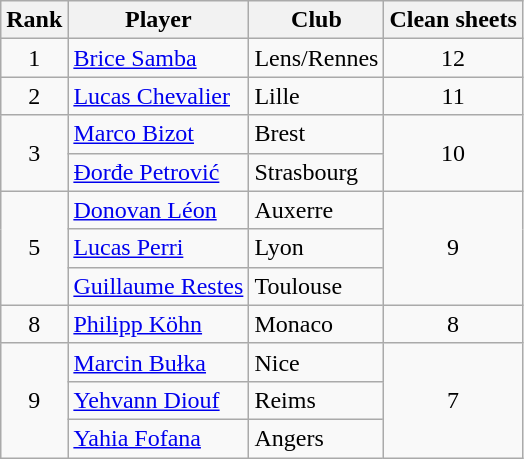<table class="wikitable" style="text-align:center">
<tr>
<th>Rank</th>
<th>Player</th>
<th>Club</th>
<th>Clean sheets</th>
</tr>
<tr>
<td>1</td>
<td align="left"> <a href='#'>Brice Samba</a></td>
<td align="left">Lens/Rennes</td>
<td>12</td>
</tr>
<tr>
<td>2</td>
<td align="left"> <a href='#'>Lucas Chevalier</a></td>
<td align="left">Lille</td>
<td>11</td>
</tr>
<tr>
<td rowspan="2">3</td>
<td align="left"> <a href='#'>Marco Bizot</a></td>
<td align="left">Brest</td>
<td rowspan="2">10</td>
</tr>
<tr>
<td align="left"> <a href='#'>Đorđe Petrović</a></td>
<td align="left">Strasbourg</td>
</tr>
<tr>
<td rowspan="3">5</td>
<td align="left"> <a href='#'>Donovan Léon</a></td>
<td align="left">Auxerre</td>
<td rowspan="3">9</td>
</tr>
<tr>
<td align="left"> <a href='#'>Lucas Perri</a></td>
<td align="left">Lyon</td>
</tr>
<tr>
<td align="left"> <a href='#'>Guillaume Restes</a></td>
<td align="left">Toulouse</td>
</tr>
<tr>
<td>8</td>
<td align="left"> <a href='#'>Philipp Köhn</a></td>
<td align="left">Monaco</td>
<td>8</td>
</tr>
<tr>
<td rowspan="3">9</td>
<td align="left"> <a href='#'>Marcin Bułka</a></td>
<td align="left">Nice</td>
<td rowspan="3">7</td>
</tr>
<tr>
<td align="left"> <a href='#'>Yehvann Diouf</a></td>
<td align="left">Reims</td>
</tr>
<tr>
<td align="left"> <a href='#'>Yahia Fofana</a></td>
<td align="left">Angers</td>
</tr>
</table>
